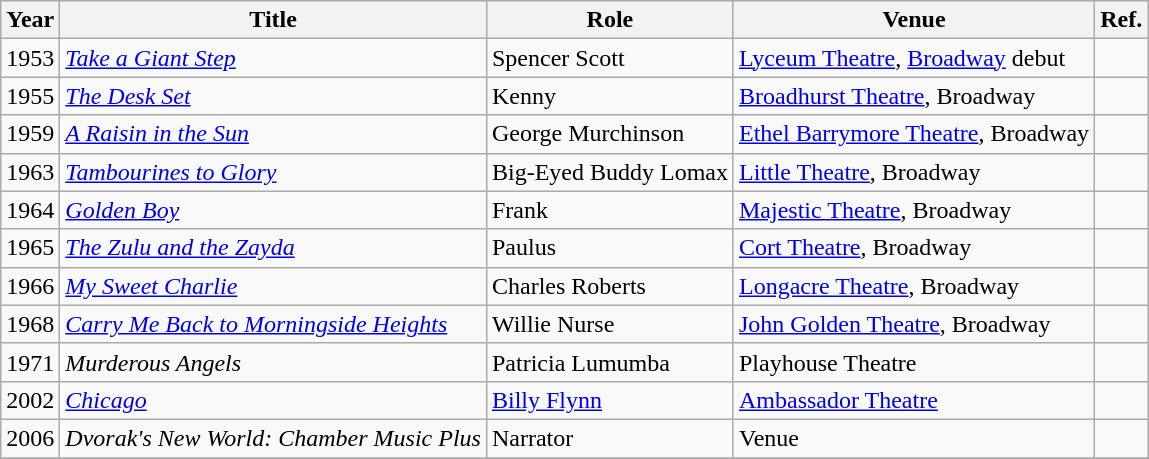<table class="wikitable sortable">
<tr>
<th>Year</th>
<th>Title</th>
<th>Role</th>
<th>Venue</th>
<th>Ref.</th>
</tr>
<tr>
<td>1953</td>
<td><em><a href='#'>Take a Giant Step</a></em></td>
<td>Spencer Scott</td>
<td><a href='#'>Lyceum Theatre</a>, <a href='#'>Broadway</a> debut</td>
<td></td>
</tr>
<tr>
<td>1955</td>
<td><em><a href='#'>The Desk Set</a></em></td>
<td>Kenny</td>
<td><a href='#'>Broadhurst Theatre</a>, Broadway</td>
<td></td>
</tr>
<tr>
<td>1959</td>
<td><em><a href='#'>A Raisin in the Sun</a></em></td>
<td>George Murchinson</td>
<td><a href='#'>Ethel Barrymore Theatre</a>, Broadway</td>
<td></td>
</tr>
<tr>
<td>1963</td>
<td><em><a href='#'>Tambourines to Glory</a></em></td>
<td>Big-Eyed Buddy Lomax</td>
<td><a href='#'>Little Theatre</a>, Broadway</td>
<td></td>
</tr>
<tr>
<td>1964</td>
<td><em><a href='#'>Golden Boy</a></em></td>
<td>Frank</td>
<td><a href='#'>Majestic Theatre</a>, Broadway</td>
<td></td>
</tr>
<tr>
<td>1965</td>
<td><em><a href='#'>The Zulu and the Zayda</a></em></td>
<td>Paulus</td>
<td><a href='#'>Cort Theatre</a>, Broadway</td>
<td></td>
</tr>
<tr>
<td>1966</td>
<td><em><a href='#'>My Sweet Charlie</a></em></td>
<td>Charles Roberts</td>
<td><a href='#'>Longacre Theatre</a>, Broadway</td>
<td></td>
</tr>
<tr>
<td>1968</td>
<td><em><a href='#'>Carry Me Back to Morningside Heights</a></em></td>
<td>Willie Nurse</td>
<td><a href='#'>John Golden Theatre</a>, Broadway</td>
<td></td>
</tr>
<tr>
<td>1971</td>
<td><em>Murderous Angels</em></td>
<td>Patricia Lumumba</td>
<td>Playhouse Theatre</td>
<td></td>
</tr>
<tr>
<td>2002</td>
<td><em><a href='#'>Chicago</a></em></td>
<td><a href='#'>Billy Flynn</a></td>
<td><a href='#'>Ambassador Theatre</a></td>
<td></td>
</tr>
<tr>
<td>2006</td>
<td><em>Dvorak's New World: Chamber Music Plus</em></td>
<td>Narrator</td>
<td>Venue</td>
<td></td>
</tr>
<tr>
</tr>
</table>
